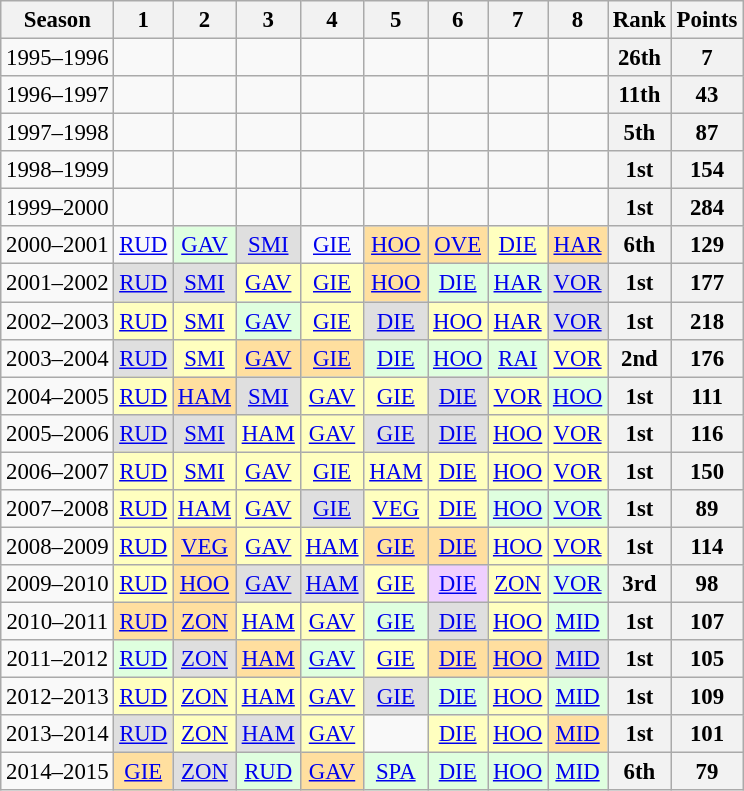<table class="wikitable" style="text-align:center; font-size:95%">
<tr>
<th>Season</th>
<th>1</th>
<th>2</th>
<th>3</th>
<th>4</th>
<th>5</th>
<th>6</th>
<th>7</th>
<th>8</th>
<th>Rank</th>
<th>Points</th>
</tr>
<tr>
<td>1995–1996</td>
<td></td>
<td></td>
<td></td>
<td></td>
<td></td>
<td></td>
<td></td>
<td></td>
<th>26th</th>
<th>7</th>
</tr>
<tr>
<td>1996–1997</td>
<td></td>
<td></td>
<td></td>
<td></td>
<td></td>
<td></td>
<td></td>
<td></td>
<th>11th</th>
<th>43</th>
</tr>
<tr>
<td>1997–1998</td>
<td></td>
<td></td>
<td></td>
<td></td>
<td></td>
<td></td>
<td></td>
<td></td>
<th>5th</th>
<th>87</th>
</tr>
<tr>
<td>1998–1999</td>
<td></td>
<td></td>
<td></td>
<td></td>
<td></td>
<td></td>
<td></td>
<td></td>
<th>1st</th>
<th>154</th>
</tr>
<tr>
<td>1999–2000</td>
<td></td>
<td></td>
<td></td>
<td></td>
<td></td>
<td></td>
<td></td>
<td></td>
<th>1st</th>
<th>284</th>
</tr>
<tr>
<td>2000–2001</td>
<td><a href='#'>RUD</a> <br></td>
<td bgcolor="#DFFFDF"><a href='#'>GAV</a> <br></td>
<td bgcolor="#DFDFDF"><a href='#'>SMI</a> <br></td>
<td><a href='#'>GIE</a> <br></td>
<td bgcolor="#FFDF9F"><a href='#'>HOO</a> <br></td>
<td bgcolor="#FFDF9F"><a href='#'>OVE</a> <br></td>
<td bgcolor="#FFFFBF"><a href='#'>DIE</a> <br></td>
<td bgcolor="#FFDF9F"><a href='#'>HAR</a> <br></td>
<th>6th</th>
<th>129</th>
</tr>
<tr>
<td>2001–2002</td>
<td bgcolor="#DFDFDF"><a href='#'>RUD</a> <br></td>
<td bgcolor="#DFDFDF"><a href='#'>SMI</a> <br></td>
<td bgcolor="#FFFFBF"><a href='#'>GAV</a> <br></td>
<td bgcolor="#FFFFBF"><a href='#'>GIE</a> <br></td>
<td bgcolor="#FFDF9F"><a href='#'>HOO</a> <br></td>
<td bgcolor="#DFFFDF"><a href='#'>DIE</a> <br></td>
<td bgcolor="#DFFFDF"><a href='#'>HAR</a> <br></td>
<td bgcolor="#DFDFDF"><a href='#'>VOR</a> <br></td>
<th>1st</th>
<th>177</th>
</tr>
<tr>
<td>2002–2003</td>
<td bgcolor="#FFFFBF"><a href='#'>RUD</a> <br></td>
<td bgcolor="#FFFFBF"><a href='#'>SMI</a> <br></td>
<td bgcolor="#DFFFDF"><a href='#'>GAV</a> <br></td>
<td bgcolor="#FFFFBF"><a href='#'>GIE</a> <br></td>
<td bgcolor="#DFDFDF"><a href='#'>DIE</a> <br></td>
<td bgcolor="#FFFFBF"><a href='#'>HOO</a> <br></td>
<td bgcolor="#FFFFBF"><a href='#'>HAR</a> <br></td>
<td bgcolor="#DFDFDF"><a href='#'>VOR</a> <br></td>
<th>1st</th>
<th>218</th>
</tr>
<tr>
<td>2003–2004</td>
<td bgcolor="#DFDFDF"><a href='#'>RUD</a> <br></td>
<td bgcolor="#FFFFBF"><a href='#'>SMI</a> <br></td>
<td bgcolor="#FFDF9F"><a href='#'>GAV</a> <br></td>
<td bgcolor="#FFDF9F"><a href='#'>GIE</a> <br></td>
<td bgcolor="#DFFFDF"><a href='#'>DIE</a> <br></td>
<td bgcolor="#DFFFDF"><a href='#'>HOO</a> <br></td>
<td bgcolor="#DFFFDF"><a href='#'>RAI</a> <br></td>
<td bgcolor="#FFFFBF"><a href='#'>VOR</a> <br></td>
<th>2nd</th>
<th>176</th>
</tr>
<tr>
<td>2004–2005</td>
<td bgcolor="#FFFFBF"><a href='#'>RUD</a> <br></td>
<td bgcolor="#FFDF9F"><a href='#'>HAM</a> <br></td>
<td bgcolor="#DFDFDF"><a href='#'>SMI</a> <br></td>
<td bgcolor="#FFFFBF"><a href='#'>GAV</a> <br></td>
<td bgcolor="#FFFFBF"><a href='#'>GIE</a> <br></td>
<td bgcolor="#DFDFDF"><a href='#'>DIE</a> <br></td>
<td bgcolor="#FFFFBF"><a href='#'>VOR</a> <br></td>
<td bgcolor="#DFFFDF"><a href='#'>HOO</a> <br></td>
<th>1st</th>
<th>111</th>
</tr>
<tr>
<td>2005–2006</td>
<td bgcolor="#DFDFDF"><a href='#'>RUD</a> <br></td>
<td bgcolor="#DFDFDF"><a href='#'>SMI</a> <br></td>
<td bgcolor="#FFFFBF"><a href='#'>HAM</a> <br></td>
<td bgcolor="#FFFFBF"><a href='#'>GAV</a> <br></td>
<td bgcolor="#DFDFDF"><a href='#'>GIE</a> <br></td>
<td bgcolor="#DFDFDF"><a href='#'>DIE</a> <br></td>
<td bgcolor="#FFFFBF"><a href='#'>HOO</a> <br></td>
<td bgcolor="#FFFFBF"><a href='#'>VOR</a> <br></td>
<th>1st</th>
<th>116</th>
</tr>
<tr>
<td>2006–2007</td>
<td bgcolor="#FFFFBF"><a href='#'>RUD</a> <br></td>
<td bgcolor="#FFFFBF"><a href='#'>SMI</a> <br></td>
<td bgcolor="#FFFFBF"><a href='#'>GAV</a> <br></td>
<td bgcolor="#FFFFBF"><a href='#'>GIE</a> <br></td>
<td bgcolor="#FFFFBF"><a href='#'>HAM</a> <br></td>
<td bgcolor="#FFFFBF"><a href='#'>DIE</a> <br></td>
<td bgcolor="#FFFFBF"><a href='#'>HOO</a> <br></td>
<td bgcolor="#FFFFBF"><a href='#'>VOR</a> <br></td>
<th>1st</th>
<th>150</th>
</tr>
<tr>
<td>2007–2008</td>
<td bgcolor="#FFFFBF"><a href='#'>RUD</a> <br></td>
<td bgcolor="#FFFFBF"><a href='#'>HAM</a> <br></td>
<td bgcolor="#FFFFBF"><a href='#'>GAV</a> <br></td>
<td bgcolor="#DFDFDF"><a href='#'>GIE</a> <br></td>
<td bgcolor="#FFFFBF"><a href='#'>VEG</a> <br></td>
<td bgcolor="#FFFFBF"><a href='#'>DIE</a> <br></td>
<td bgcolor="#DFFFDF"><a href='#'>HOO</a> <br></td>
<td bgcolor="#DFFFDF"><a href='#'>VOR</a> <br></td>
<th>1st</th>
<th>89</th>
</tr>
<tr>
<td>2008–2009</td>
<td bgcolor="#FFFFBF"><a href='#'>RUD</a> <br></td>
<td bgcolor="#FFDF9F"><a href='#'>VEG</a> <br></td>
<td bgcolor="#FFFFBF"><a href='#'>GAV</a> <br></td>
<td bgcolor="#FFFFBF"><a href='#'>HAM</a> <br></td>
<td bgcolor="#FFDF9F"><a href='#'>GIE</a> <br></td>
<td bgcolor="#FFDF9F"><a href='#'>DIE</a> <br></td>
<td bgcolor="#FFFFBF"><a href='#'>HOO</a> <br></td>
<td bgcolor="#FFFFBF"><a href='#'>VOR</a> <br></td>
<th>1st</th>
<th>114</th>
</tr>
<tr>
<td>2009–2010</td>
<td bgcolor="#FFFFBF"><a href='#'>RUD</a> <br></td>
<td bgcolor="#FFDF9F"><a href='#'>HOO</a> <br></td>
<td bgcolor="#DFDFDF"><a href='#'>GAV</a> <br></td>
<td bgcolor="#DFDFDF"><a href='#'>HAM</a> <br></td>
<td bgcolor="#FFFFBF"><a href='#'>GIE</a> <br></td>
<td bgcolor="#efcfff"><a href='#'>DIE</a> <br></td>
<td bgcolor="#FFFFBF"><a href='#'>ZON</a> <br></td>
<td bgcolor="#DFFFDF"><a href='#'>VOR</a> <br></td>
<th>3rd</th>
<th>98</th>
</tr>
<tr>
<td>2010–2011</td>
<td bgcolor="#FFDF9F"><a href='#'>RUD</a> <br></td>
<td bgcolor="#FFDF9F"><a href='#'>ZON</a> <br></td>
<td bgcolor="#FFFFBF"><a href='#'>HAM</a> <br></td>
<td bgcolor="#FFFFBF"><a href='#'>GAV</a> <br></td>
<td bgcolor="#DFFFDF"><a href='#'>GIE</a> <br></td>
<td bgcolor="#DFDFDF"><a href='#'>DIE</a> <br></td>
<td bgcolor="#FFFFBF"><a href='#'>HOO</a> <br></td>
<td bgcolor="#DFFFDF"><a href='#'>MID</a> <br></td>
<th>1st</th>
<th>107</th>
</tr>
<tr>
<td>2011–2012</td>
<td bgcolor="#DFFFDF"><a href='#'>RUD</a> <br></td>
<td bgcolor="#DFDFDF"><a href='#'>ZON</a> <br></td>
<td bgcolor="#FFDF9F"><a href='#'>HAM</a> <br></td>
<td bgcolor="#DFFFDF"><a href='#'>GAV</a> <br></td>
<td bgcolor="#FFFFBF"><a href='#'>GIE</a> <br></td>
<td bgcolor="#FFDF9F"><a href='#'>DIE</a> <br></td>
<td bgcolor="#FFDF9F"><a href='#'>HOO</a> <br></td>
<td bgcolor="#DFDFDF"><a href='#'>MID</a> <br></td>
<th>1st</th>
<th>105</th>
</tr>
<tr>
<td>2012–2013</td>
<td bgcolor="#FFFFBF"><a href='#'>RUD</a> <br></td>
<td bgcolor="#FFFFBF"><a href='#'>ZON</a> <br></td>
<td bgcolor="#FFFFBF"><a href='#'>HAM</a> <br></td>
<td bgcolor="#FFFFBF"><a href='#'>GAV</a> <br></td>
<td bgcolor="#DFDFDF"><a href='#'>GIE</a> <br></td>
<td bgcolor="#DFFFDF"><a href='#'>DIE</a> <br></td>
<td bgcolor="#FFFFBF"><a href='#'>HOO</a> <br></td>
<td bgcolor="#DFFFDF"><a href='#'>MID</a> <br></td>
<th>1st</th>
<th>109</th>
</tr>
<tr>
<td>2013–2014</td>
<td bgcolor="#DFDFDF"><a href='#'>RUD</a> <br></td>
<td bgcolor="#FFFFBF"><a href='#'>ZON</a> <br></td>
<td bgcolor="#DFDFDF"><a href='#'>HAM</a> <br></td>
<td bgcolor="#FFFFBF"><a href='#'>GAV</a> <br></td>
<td></td>
<td bgcolor="#FFFFBF"><a href='#'>DIE</a> <br></td>
<td bgcolor="#FFFFBF"><a href='#'>HOO</a> <br></td>
<td bgcolor="#FFDF9F"><a href='#'>MID</a> <br></td>
<th>1st</th>
<th>101</th>
</tr>
<tr>
<td>2014–2015</td>
<td bgcolor="#FFDF9F"><a href='#'>GIE</a> <br></td>
<td bgcolor="#DFDFDF"><a href='#'>ZON</a> <br></td>
<td bgcolor="#DFFFDF"><a href='#'>RUD</a> <br></td>
<td bgcolor="#FFDF9F"><a href='#'>GAV</a> <br></td>
<td bgcolor="#DFFFDF"><a href='#'>SPA</a> <br></td>
<td bgcolor="#DFFFDF"><a href='#'>DIE</a> <br></td>
<td bgcolor="#DFFFDF"><a href='#'>HOO</a> <br></td>
<td bgcolor="#DFFFDF"><a href='#'>MID</a> <br></td>
<th>6th</th>
<th>79</th>
</tr>
</table>
